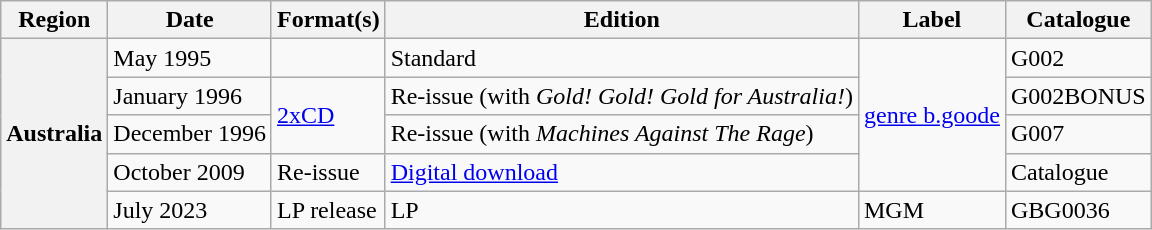<table class="wikitable plainrowheaders">
<tr>
<th scope="col">Region</th>
<th scope="col">Date</th>
<th scope="col">Format(s)</th>
<th scope="col">Edition</th>
<th scope="col">Label</th>
<th scope="col">Catalogue</th>
</tr>
<tr>
<th scope="row" rowspan="5">Australia</th>
<td>May 1995</td>
<td></td>
<td>Standard</td>
<td rowspan="4"><a href='#'>genre b.goode</a></td>
<td Catalogue>G002</td>
</tr>
<tr>
<td>January 1996</td>
<td rowspan="2"><a href='#'>2xCD</a></td>
<td>Re-issue (with <em>Gold! Gold! Gold for Australia!</em>)</td>
<td Catalogue>G002BONUS</td>
</tr>
<tr>
<td>December 1996</td>
<td>Re-issue (with <em>Machines Against The Rage</em>)</td>
<td Catalogue>G007</td>
</tr>
<tr>
<td>October 2009</td>
<td>Re-issue</td>
<td><a href='#'>Digital download</a></td>
<td>Catalogue </td>
</tr>
<tr>
<td>July 2023</td>
<td>LP release</td>
<td>LP</td>
<td>MGM</td>
<td>GBG0036</td>
</tr>
</table>
